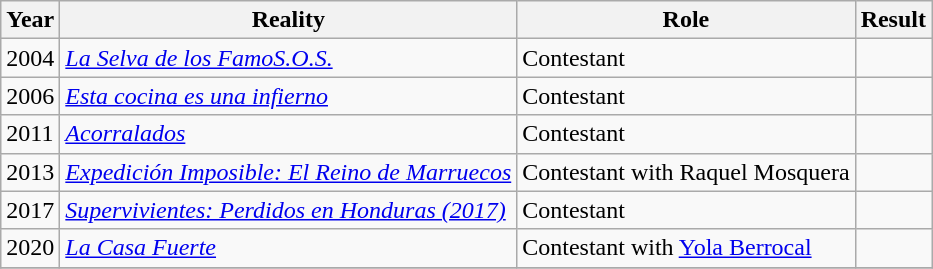<table class="wikitable">
<tr>
<th>Year</th>
<th>Reality</th>
<th>Role</th>
<th>Result</th>
</tr>
<tr>
<td>2004</td>
<td><em><a href='#'>La Selva de los FamoS.O.S.</a></em></td>
<td>Contestant</td>
<td></td>
</tr>
<tr>
<td>2006</td>
<td><em><a href='#'>Esta cocina es una infierno</a></em></td>
<td>Contestant</td>
<td></td>
</tr>
<tr>
<td>2011</td>
<td><em><a href='#'>Acorralados</a></em></td>
<td>Contestant</td>
<td></td>
</tr>
<tr>
<td>2013</td>
<td><em><a href='#'>Expedición Imposible: El Reino de Marruecos</a></em></td>
<td>Contestant with Raquel Mosquera</td>
<td></td>
</tr>
<tr>
<td>2017</td>
<td><em><a href='#'>Supervivientes: Perdidos en Honduras (2017)</a></em></td>
<td>Contestant</td>
<td></td>
</tr>
<tr>
<td>2020</td>
<td><em><a href='#'>La Casa Fuerte</a></em></td>
<td>Contestant with <a href='#'>Yola Berrocal</a></td>
<td></td>
</tr>
<tr>
</tr>
</table>
